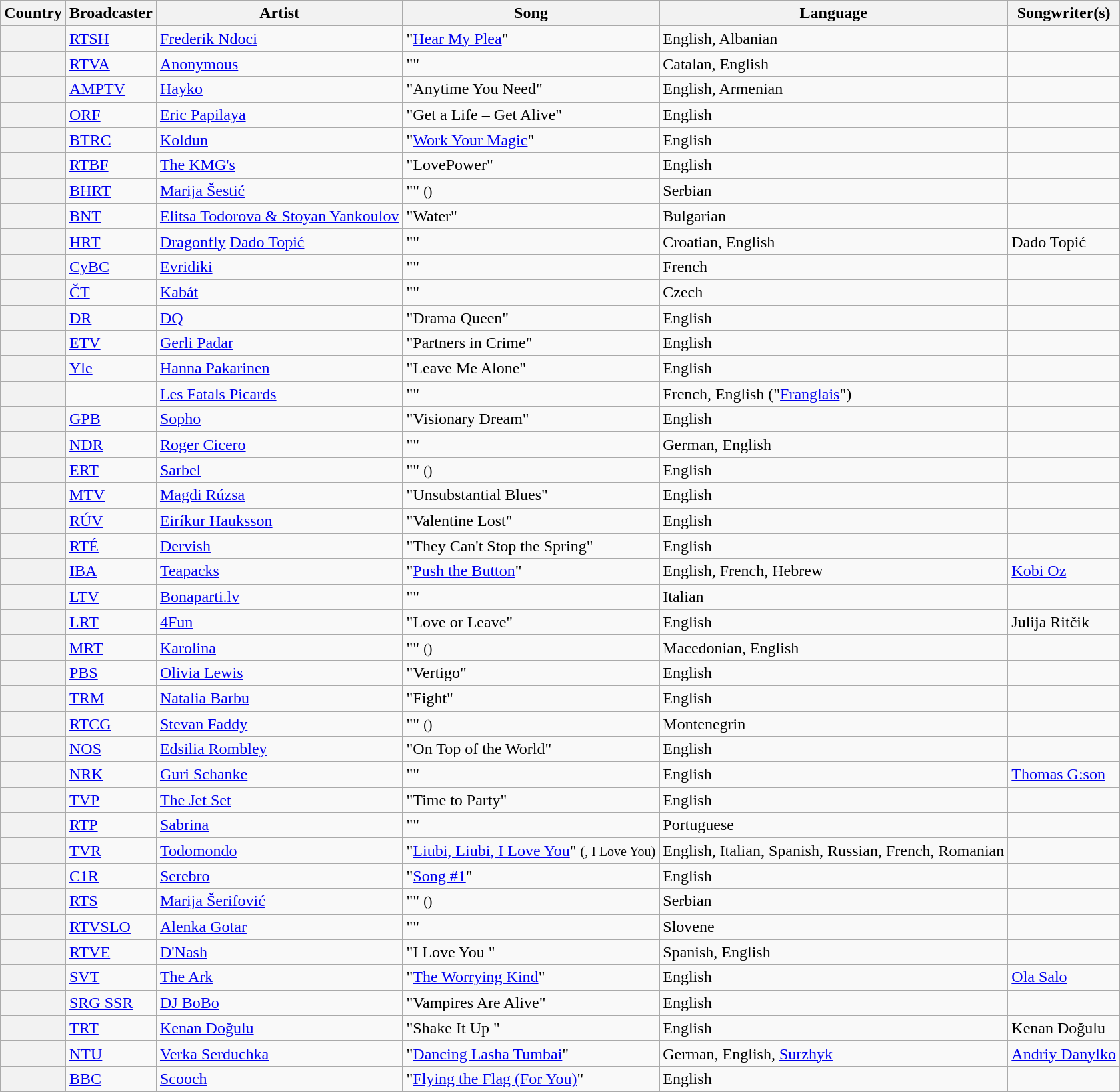<table class="wikitable plainrowheaders">
<tr>
</tr>
<tr>
<th scope="col">Country</th>
<th scope="col">Broadcaster</th>
<th scope="col">Artist</th>
<th scope="col">Song</th>
<th scope="col">Language</th>
<th scope="col">Songwriter(s)</th>
</tr>
<tr>
<th scope="row"></th>
<td><a href='#'>RTSH</a></td>
<td><a href='#'>Frederik Ndoci</a></td>
<td>"<a href='#'>Hear My Plea</a>"</td>
<td>English, Albanian</td>
<td></td>
</tr>
<tr>
<th scope="row"></th>
<td><a href='#'>RTVA</a></td>
<td><a href='#'>Anonymous</a></td>
<td>""</td>
<td>Catalan, English</td>
<td></td>
</tr>
<tr>
<th scope="row"></th>
<td><a href='#'>AMPTV</a></td>
<td><a href='#'>Hayko</a></td>
<td>"Anytime You Need"</td>
<td>English, Armenian</td>
<td></td>
</tr>
<tr>
<th scope="row"></th>
<td><a href='#'>ORF</a></td>
<td><a href='#'>Eric Papilaya</a></td>
<td>"Get a Life – Get Alive"</td>
<td>English</td>
<td></td>
</tr>
<tr>
<th scope="row"></th>
<td><a href='#'>BTRC</a></td>
<td><a href='#'>Koldun</a></td>
<td>"<a href='#'>Work Your Magic</a>"</td>
<td>English</td>
<td></td>
</tr>
<tr>
<th scope="row"></th>
<td><a href='#'>RTBF</a></td>
<td><a href='#'>The KMG's</a></td>
<td>"LovePower"</td>
<td>English</td>
<td></td>
</tr>
<tr>
<th scope="row"></th>
<td><a href='#'>BHRT</a></td>
<td><a href='#'>Marija Šestić</a></td>
<td>"" <small>()</small></td>
<td>Serbian</td>
<td></td>
</tr>
<tr>
<th scope="row"></th>
<td><a href='#'>BNT</a></td>
<td><a href='#'>Elitsa Todorova & Stoyan Yankoulov</a></td>
<td>"Water"</td>
<td>Bulgarian</td>
<td></td>
</tr>
<tr>
<th scope="row"></th>
<td><a href='#'>HRT</a></td>
<td><a href='#'>Dragonfly</a>  <a href='#'>Dado Topić</a></td>
<td>""</td>
<td>Croatian, English</td>
<td>Dado Topić</td>
</tr>
<tr>
<th scope="row"></th>
<td><a href='#'>CyBC</a></td>
<td><a href='#'>Evridiki</a></td>
<td>""</td>
<td>French</td>
<td></td>
</tr>
<tr>
<th scope="row"></th>
<td><a href='#'>ČT</a></td>
<td><a href='#'>Kabát</a></td>
<td>""</td>
<td>Czech</td>
<td></td>
</tr>
<tr>
<th scope="row"></th>
<td><a href='#'>DR</a></td>
<td><a href='#'>DQ</a></td>
<td>"Drama Queen"</td>
<td>English</td>
<td></td>
</tr>
<tr>
<th scope="row"></th>
<td><a href='#'>ETV</a></td>
<td><a href='#'>Gerli Padar</a></td>
<td>"Partners in Crime"</td>
<td>English</td>
<td></td>
</tr>
<tr>
<th scope="row"></th>
<td><a href='#'>Yle</a></td>
<td><a href='#'>Hanna Pakarinen</a></td>
<td>"Leave Me Alone"</td>
<td>English</td>
<td></td>
</tr>
<tr>
<th scope="row"></th>
<td></td>
<td><a href='#'>Les Fatals Picards</a></td>
<td>""</td>
<td>French, English ("<a href='#'>Franglais</a>")</td>
<td></td>
</tr>
<tr>
<th scope="row"></th>
<td><a href='#'>GPB</a></td>
<td><a href='#'>Sopho</a></td>
<td>"Visionary Dream"</td>
<td>English</td>
<td></td>
</tr>
<tr>
<th scope="row"></th>
<td><a href='#'>NDR</a></td>
<td><a href='#'>Roger Cicero</a></td>
<td>""</td>
<td>German, English</td>
<td></td>
</tr>
<tr>
<th scope="row"></th>
<td><a href='#'>ERT</a></td>
<td><a href='#'>Sarbel</a></td>
<td>"" <small>()</small></td>
<td>English</td>
<td></td>
</tr>
<tr>
<th scope="row"></th>
<td><a href='#'>MTV</a></td>
<td><a href='#'>Magdi Rúzsa</a></td>
<td>"Unsubstantial Blues"</td>
<td>English</td>
<td></td>
</tr>
<tr>
<th scope="row"></th>
<td><a href='#'>RÚV</a></td>
<td><a href='#'>Eiríkur Hauksson</a></td>
<td>"Valentine Lost"</td>
<td>English</td>
<td></td>
</tr>
<tr>
<th scope="row"></th>
<td><a href='#'>RTÉ</a></td>
<td><a href='#'>Dervish</a></td>
<td>"They Can't Stop the Spring"</td>
<td>English</td>
<td></td>
</tr>
<tr>
<th scope="row"></th>
<td><a href='#'>IBA</a></td>
<td><a href='#'>Teapacks</a></td>
<td>"<a href='#'>Push the Button</a>"</td>
<td>English, French, Hebrew</td>
<td><a href='#'>Kobi Oz</a></td>
</tr>
<tr>
<th scope="row"></th>
<td><a href='#'>LTV</a></td>
<td><a href='#'>Bonaparti.lv</a></td>
<td>""</td>
<td>Italian</td>
<td></td>
</tr>
<tr>
<th scope="row"></th>
<td><a href='#'>LRT</a></td>
<td><a href='#'>4Fun</a></td>
<td>"Love or Leave"</td>
<td>English</td>
<td>Julija Ritčik</td>
</tr>
<tr>
<th scope="row"></th>
<td><a href='#'>MRT</a></td>
<td><a href='#'>Karolina</a></td>
<td>"" <small>()</small></td>
<td>Macedonian, English</td>
<td></td>
</tr>
<tr>
<th scope="row"></th>
<td><a href='#'>PBS</a></td>
<td><a href='#'>Olivia Lewis</a></td>
<td>"Vertigo"</td>
<td>English</td>
<td></td>
</tr>
<tr>
<th scope="row"></th>
<td><a href='#'>TRM</a></td>
<td><a href='#'>Natalia Barbu</a></td>
<td>"Fight"</td>
<td>English</td>
<td></td>
</tr>
<tr>
<th scope="row"></th>
<td><a href='#'>RTCG</a></td>
<td><a href='#'>Stevan Faddy</a></td>
<td><span>"</span>" <small>()</small></td>
<td>Montenegrin</td>
<td></td>
</tr>
<tr>
<th scope="row"></th>
<td><a href='#'>NOS</a></td>
<td><a href='#'>Edsilia Rombley</a></td>
<td>"On Top of the World"</td>
<td>English</td>
<td></td>
</tr>
<tr>
<th scope="row"></th>
<td><a href='#'>NRK</a></td>
<td><a href='#'>Guri Schanke</a></td>
<td>""</td>
<td>English</td>
<td><a href='#'>Thomas G:son</a></td>
</tr>
<tr>
<th scope="row"></th>
<td><a href='#'>TVP</a></td>
<td><a href='#'>The Jet Set</a></td>
<td>"Time to Party"</td>
<td>English</td>
<td></td>
</tr>
<tr>
<th scope="row"></th>
<td><a href='#'>RTP</a></td>
<td><a href='#'>Sabrina</a></td>
<td>""</td>
<td>Portuguese</td>
<td></td>
</tr>
<tr>
<th scope="row"></th>
<td><a href='#'>TVR</a></td>
<td><a href='#'>Todomondo</a></td>
<td>"<a href='#'><span>Liubi, Liubi</span>, I Love You</a>" <small>(, I Love You)</small></td>
<td>English, Italian, Spanish, Russian, French, Romanian</td>
<td></td>
</tr>
<tr>
<th scope="row"></th>
<td><a href='#'>C1R</a></td>
<td><a href='#'>Serebro</a></td>
<td>"<a href='#'>Song #1</a>"</td>
<td>English</td>
<td></td>
</tr>
<tr>
<th scope="row"></th>
<td><a href='#'>RTS</a></td>
<td><a href='#'>Marija Šerifović</a></td>
<td>"" <small>()</small></td>
<td>Serbian</td>
<td></td>
</tr>
<tr>
<th scope="row"></th>
<td><a href='#'>RTVSLO</a></td>
<td><a href='#'>Alenka Gotar</a></td>
<td>""</td>
<td>Slovene</td>
<td></td>
</tr>
<tr>
<th scope="row"></th>
<td><a href='#'>RTVE</a></td>
<td><a href='#'>D'Nash</a></td>
<td>"I Love You "</td>
<td>Spanish, English</td>
<td></td>
</tr>
<tr>
<th scope="row"></th>
<td><a href='#'>SVT</a></td>
<td><a href='#'>The Ark</a></td>
<td>"<a href='#'>The Worrying Kind</a>"</td>
<td>English</td>
<td><a href='#'>Ola Salo</a></td>
</tr>
<tr>
<th scope="row"></th>
<td><a href='#'>SRG SSR</a></td>
<td><a href='#'>DJ BoBo</a></td>
<td>"Vampires Are Alive"</td>
<td>English</td>
<td></td>
</tr>
<tr>
<th scope="row"></th>
<td><a href='#'>TRT</a></td>
<td><a href='#'>Kenan Doğulu</a></td>
<td>"Shake It Up "</td>
<td>English</td>
<td>Kenan Doğulu</td>
</tr>
<tr>
<th scope="row"></th>
<td><a href='#'>NTU</a></td>
<td><a href='#'>Verka Serduchka</a></td>
<td>"<a href='#'>Dancing Lasha Tumbai</a>"</td>
<td>German, English, <a href='#'>Surzhyk</a></td>
<td><a href='#'>Andriy Danylko</a></td>
</tr>
<tr>
<th scope="row"></th>
<td><a href='#'>BBC</a></td>
<td><a href='#'>Scooch</a></td>
<td>"<a href='#'>Flying the Flag (For You)</a>"</td>
<td>English</td>
<td></td>
</tr>
</table>
